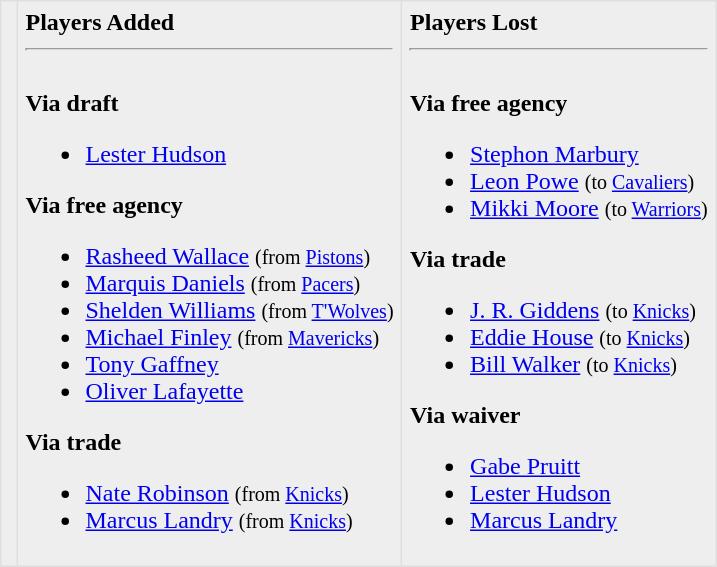<table border=1 style="border-collapse:collapse; background-color:#eeeeee" bordercolor="#DFDFDF" cellpadding="5">
<tr>
<td><br></td>
<td valign="top"><strong>Players Added</strong> <hr><br><strong>Via draft</strong><ul><li><a href='#'>Lester Hudson</a></li></ul><strong>Via free agency</strong><ul><li><a href='#'>Rasheed Wallace</a> <small>(from <a href='#'>Pistons</a>)</small></li><li><a href='#'>Marquis Daniels</a> <small>(from <a href='#'>Pacers</a>)</small></li><li><a href='#'>Shelden Williams</a> <small>(from <a href='#'>T'Wolves</a>)</small></li><li><a href='#'>Michael Finley</a> <small>(from <a href='#'>Mavericks</a>)</small></li><li><a href='#'>Tony Gaffney</a></li><li><a href='#'>Oliver Lafayette</a></li></ul><strong>Via trade</strong><ul><li><a href='#'>Nate Robinson</a> <small>(from <a href='#'>Knicks</a>)</small></li><li><a href='#'>Marcus Landry</a> <small>(from <a href='#'>Knicks</a>)</small></li></ul></td>
<td valign="top"><strong>Players Lost</strong> <hr><br><strong>Via free agency</strong><ul><li><a href='#'>Stephon Marbury</a></li><li><a href='#'>Leon Powe</a> <small> (to <a href='#'>Cavaliers</a>)</small></li><li><a href='#'>Mikki Moore</a> <small> (to <a href='#'>Warriors</a>)</small></li></ul><strong>Via trade</strong><ul><li><a href='#'>J. R. Giddens</a> <small>(to <a href='#'>Knicks</a>)</small></li><li><a href='#'>Eddie House</a> <small>(to <a href='#'>Knicks</a>)</small></li><li><a href='#'>Bill Walker</a> <small>(to <a href='#'>Knicks</a>)</small></li></ul><strong>Via waiver</strong><ul><li><a href='#'>Gabe Pruitt</a></li><li><a href='#'>Lester Hudson</a></li><li><a href='#'>Marcus Landry</a></li></ul></td>
</tr>
</table>
